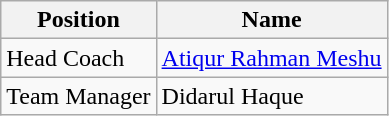<table class="wikitable" style="text-align:left;margin-left:1em;float:center">
<tr>
<th>Position</th>
<th>Name</th>
</tr>
<tr>
<td>Head Coach</td>
<td> <a href='#'>Atiqur Rahman Meshu</a></td>
</tr>
<tr>
<td>Team Manager</td>
<td> Didarul Haque</td>
</tr>
</table>
